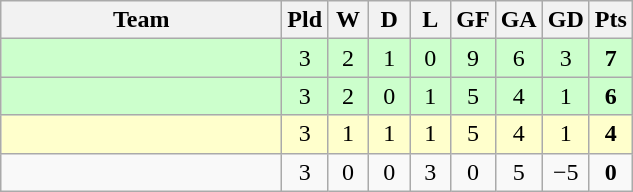<table class="wikitable" style="text-align:center;">
<tr>
<th width=180>Team</th>
<th width=20>Pld</th>
<th width=20>W</th>
<th width=20>D</th>
<th width=20>L</th>
<th width=20>GF</th>
<th width=20>GA</th>
<th width=20>GD</th>
<th width=20>Pts</th>
</tr>
<tr bgcolor="ccffcc">
<td align="left"></td>
<td>3</td>
<td>2</td>
<td>1</td>
<td>0</td>
<td>9</td>
<td>6</td>
<td>3</td>
<td><strong>7</strong></td>
</tr>
<tr bgcolor="ccffcc">
<td align="left"></td>
<td>3</td>
<td>2</td>
<td>0</td>
<td>1</td>
<td>5</td>
<td>4</td>
<td>1</td>
<td><strong>6</strong></td>
</tr>
<tr bgcolor="ffffcc">
<td align="left"><em></em></td>
<td>3</td>
<td>1</td>
<td>1</td>
<td>1</td>
<td>5</td>
<td>4</td>
<td>1</td>
<td><strong>4</strong></td>
</tr>
<tr>
<td align="left"></td>
<td>3</td>
<td>0</td>
<td>0</td>
<td>3</td>
<td>0</td>
<td>5</td>
<td>−5</td>
<td><strong>0</strong></td>
</tr>
</table>
